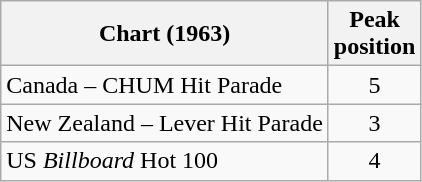<table class="wikitable sortable">
<tr>
<th align="left">Chart (1963)</th>
<th style="text-align:center;">Peak<br>position</th>
</tr>
<tr>
<td align="left">Canada – CHUM Hit Parade</td>
<td style="text-align:center;">5</td>
</tr>
<tr>
<td>New Zealand – Lever Hit Parade</td>
<td style="text-align:center;">3</td>
</tr>
<tr>
<td align="left">US <em>Billboard</em> Hot 100</td>
<td style="text-align:center;">4</td>
</tr>
</table>
